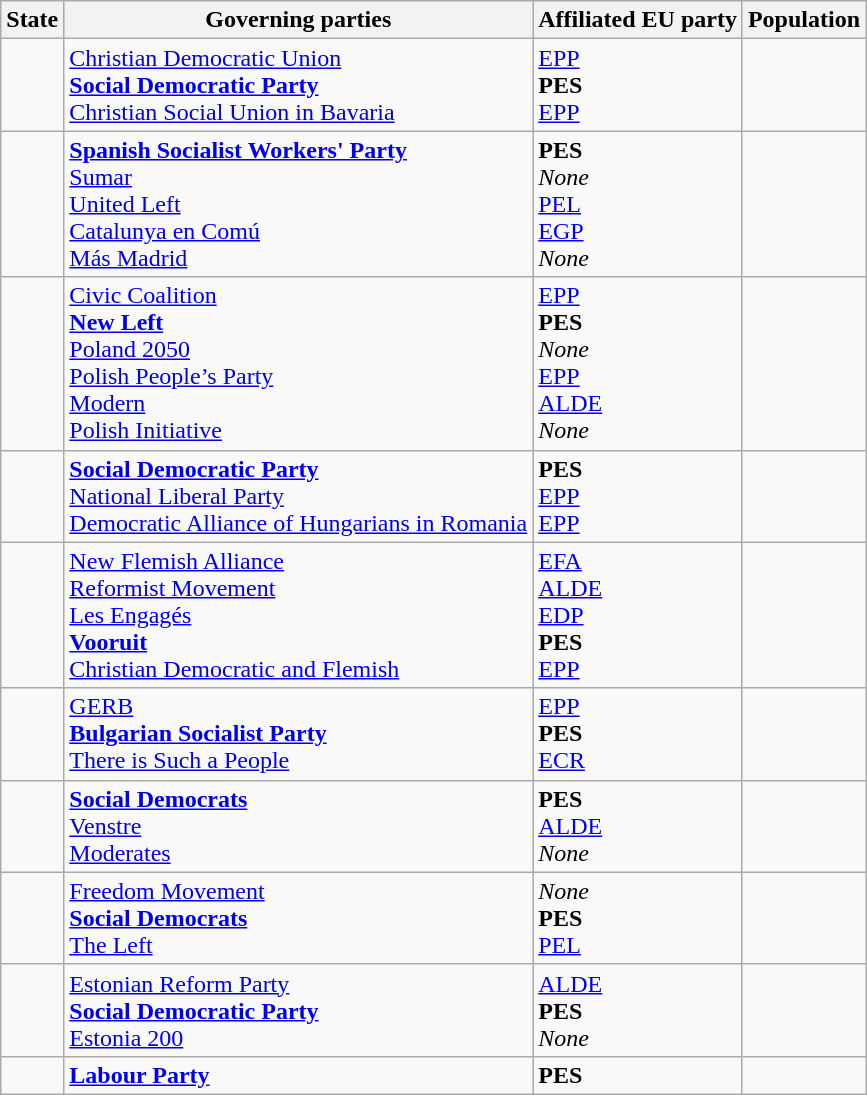<table class="wikitable">
<tr>
<th>State</th>
<th class="unsortable">Governing parties</th>
<th class="unsortable">Affiliated EU party</th>
<th>Population<br></th>
</tr>
<tr>
<td></td>
<td><a href='#'>Christian Democratic Union</a><br><a href='#'><strong>Social Democratic Party</strong></a><br><a href='#'>Christian Social Union in Bavaria</a></td>
<td><a href='#'>EPP</a><br><strong>PES</strong><br><a href='#'>EPP</a></td>
<td></td>
</tr>
<tr>
<td></td>
<td><strong><a href='#'>Spanish Socialist Workers' Party</a></strong><br><a href='#'>Sumar</a><br><a href='#'>United Left</a><br><a href='#'>Catalunya en Comú</a><br><a href='#'>Más Madrid</a></td>
<td><strong>PES</strong><br><em>None</em><br><a href='#'>PEL</a><br><a href='#'>EGP</a><br><em>None</em></td>
<td></td>
</tr>
<tr>
<td></td>
<td><a href='#'>Civic Coalition</a><br><strong><a href='#'>New Left</a></strong><br><a href='#'>Poland 2050</a><br><a href='#'>Polish People’s Party</a><br><a href='#'>Modern</a><br><a href='#'>Polish Initiative</a></td>
<td><a href='#'>EPP</a><br><strong>PES</strong><br><em>None</em><br><a href='#'>EPP</a><br><a href='#'>ALDE</a><br><em>None</em></td>
<td></td>
</tr>
<tr>
<td></td>
<td><strong><a href='#'>Social Democratic Party</a></strong><br><a href='#'>National Liberal Party</a><br><a href='#'>Democratic Alliance of Hungarians in Romania</a></td>
<td><strong>PES</strong><br><a href='#'>EPP</a><br><a href='#'>EPP</a></td>
<td></td>
</tr>
<tr>
<td></td>
<td><a href='#'>New Flemish Alliance</a><br><a href='#'>Reformist Movement</a><br><a href='#'>Les Engagés</a><br><strong><a href='#'>Vooruit</a></strong><br><a href='#'>Christian Democratic and Flemish</a></td>
<td><a href='#'>EFA</a><br><a href='#'>ALDE</a><br><a href='#'>EDP</a><br><strong>PES</strong><br><a href='#'>EPP</a></td>
<td></td>
</tr>
<tr>
<td></td>
<td><a href='#'>GERB</a><br><strong><a href='#'>Bulgarian Socialist Party</a></strong><br><a href='#'>There is Such a People</a></td>
<td><a href='#'>EPP</a><br><strong>PES</strong><br><a href='#'>ECR</a></td>
<td></td>
</tr>
<tr>
<td></td>
<td><strong><a href='#'>Social Democrats</a></strong><br><a href='#'>Venstre</a><br><a href='#'>Moderates</a></td>
<td><strong>PES</strong><br><a href='#'>ALDE</a><br><em>None</em></td>
<td></td>
</tr>
<tr>
<td></td>
<td><a href='#'>Freedom Movement</a><br><strong><a href='#'>Social Democrats</a></strong><br><a href='#'>The Left</a></td>
<td><em>None</em><br><strong>PES</strong><br><a href='#'>PEL</a></td>
<td></td>
</tr>
<tr>
<td></td>
<td><a href='#'>Estonian Reform Party</a><br><strong><a href='#'>Social Democratic Party</a></strong><br><a href='#'>Estonia 200</a></td>
<td><a href='#'>ALDE</a><br><strong>PES</strong><br><em>None</em></td>
<td></td>
</tr>
<tr>
<td></td>
<td><strong><a href='#'>Labour Party</a></strong></td>
<td><strong>PES</strong></td>
<td></td>
</tr>
</table>
